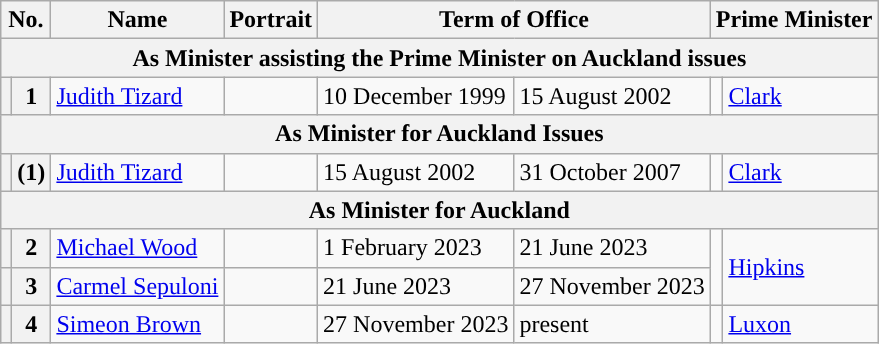<table class="wikitable">
<tr>
<th colspan="2">No.</th>
<th>Name</th>
<th>Portrait</th>
<th colspan="2">Term of Office</th>
<th colspan="2">Prime Minister</th>
</tr>
<tr>
<th colspan="8">As Minister assisting the Prime Minister on Auckland issues</th>
</tr>
<tr>
<th style="color:inherit;background:"></th>
<th>1</th>
<td><a href='#'>Judith Tizard</a></td>
<td></td>
<td>10 December 1999</td>
<td>15 August 2002</td>
<td width="1" style="color:inherit;background:"></td>
<td><a href='#'>Clark</a></td>
</tr>
<tr>
<th colspan="8">As Minister for Auckland Issues</th>
</tr>
<tr>
<th style="color:inherit;background:"></th>
<th>(1)</th>
<td><a href='#'>Judith Tizard</a></td>
<td></td>
<td>15 August 2002</td>
<td>31 October 2007</td>
<td width="1" style="color:inherit;background:"></td>
<td><a href='#'>Clark</a></td>
</tr>
<tr>
<th colspan="8">As Minister for Auckland</th>
</tr>
<tr>
<th style="color:inherit;background:"></th>
<th>2</th>
<td><a href='#'>Michael Wood</a></td>
<td></td>
<td>1 February 2023</td>
<td>21 June 2023</td>
<td width=1 rowspan=2 style="background:"></td>
<td rowspan=2><a href='#'>Hipkins</a></td>
</tr>
<tr>
<th style="color:inherit;background:"></th>
<th>3</th>
<td><a href='#'>Carmel Sepuloni</a></td>
<td></td>
<td>21 June 2023</td>
<td>27 November 2023</td>
</tr>
<tr>
<th style="color:inherit;background:"></th>
<th>4</th>
<td><a href='#'>Simeon Brown</a></td>
<td></td>
<td>27 November 2023</td>
<td>present</td>
<td style="color:inherit;background:"></td>
<td><a href='#'>Luxon</a></td>
</tr>
</table>
